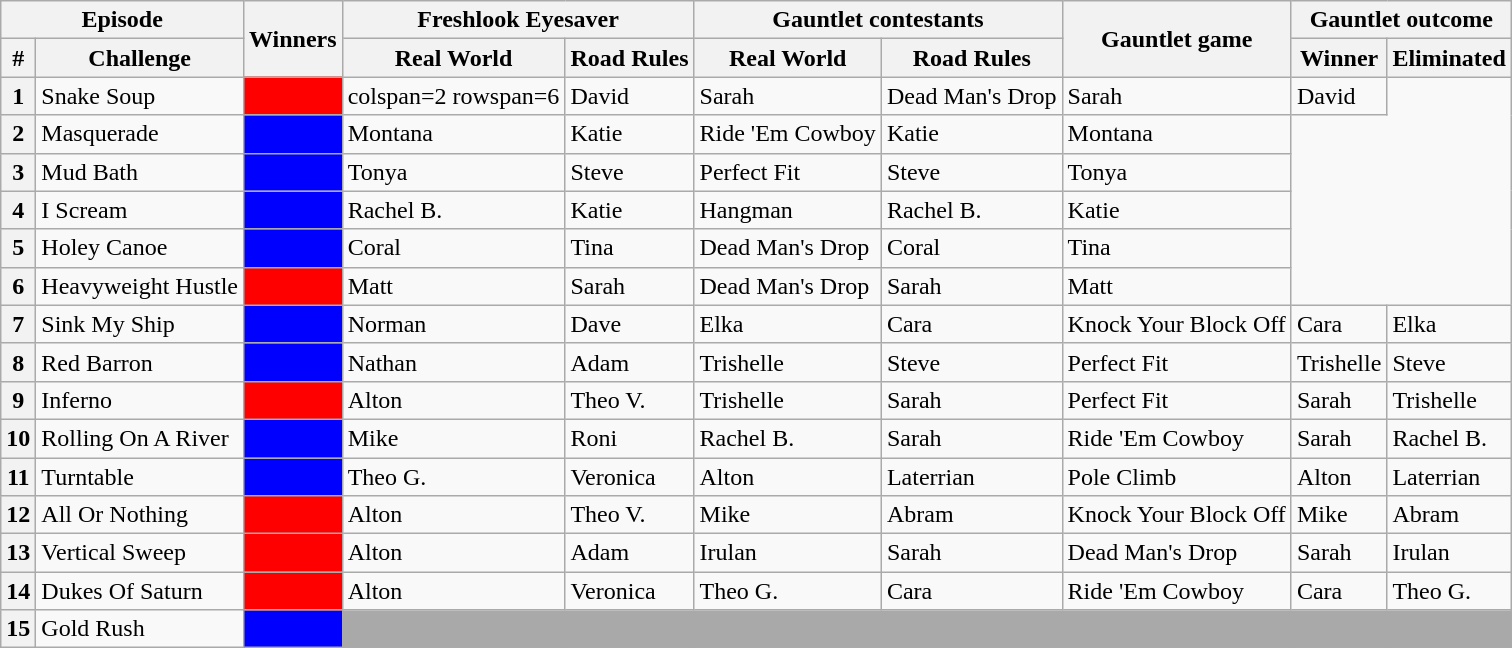<table class="wikitable" style="font-size:100%; white-space:nowrap">
<tr>
<th colspan=2>Episode</th>
<th rowspan=2>Winners</th>
<th colspan=2>Freshlook Eyesaver</th>
<th colspan=2>Gauntlet contestants</th>
<th rowspan=2>Gauntlet game</th>
<th colspan=2>Gauntlet outcome</th>
</tr>
<tr>
<th>#</th>
<th>Challenge</th>
<th>Real World</th>
<th>Road Rules</th>
<th>Real World</th>
<th>Road Rules</th>
<th>Winner</th>
<th>Eliminated</th>
</tr>
<tr>
<th>1</th>
<td>Snake Soup</td>
<td bgcolor="red"></td>
<td>colspan=2 rowspan=6 </td>
<td>David</td>
<td>Sarah</td>
<td>Dead Man's Drop</td>
<td>Sarah</td>
<td>David</td>
</tr>
<tr>
<th>2</th>
<td>Masquerade</td>
<td bgcolor="blue"></td>
<td>Montana</td>
<td>Katie</td>
<td>Ride 'Em Cowboy</td>
<td>Katie</td>
<td>Montana</td>
</tr>
<tr>
<th>3</th>
<td>Mud Bath</td>
<td bgcolor="blue"></td>
<td>Tonya</td>
<td>Steve</td>
<td>Perfect Fit</td>
<td>Steve</td>
<td>Tonya</td>
</tr>
<tr>
<th>4</th>
<td>I Scream</td>
<td bgcolor="blue"></td>
<td>Rachel B.</td>
<td>Katie</td>
<td>Hangman</td>
<td>Rachel B.</td>
<td>Katie</td>
</tr>
<tr>
<th>5</th>
<td>Holey Canoe</td>
<td bgcolor="blue"></td>
<td>Coral</td>
<td>Tina</td>
<td>Dead Man's Drop</td>
<td>Coral</td>
<td>Tina</td>
</tr>
<tr>
<th>6</th>
<td>Heavyweight Hustle</td>
<td bgcolor="red"></td>
<td>Matt</td>
<td>Sarah</td>
<td>Dead Man's Drop</td>
<td>Sarah</td>
<td>Matt</td>
</tr>
<tr>
<th>7</th>
<td>Sink My Ship</td>
<td bgcolor="blue"></td>
<td>Norman</td>
<td>Dave</td>
<td>Elka</td>
<td>Cara</td>
<td>Knock Your Block Off</td>
<td>Cara</td>
<td>Elka</td>
</tr>
<tr>
<th>8</th>
<td>Red Barron</td>
<td bgcolor="blue"></td>
<td>Nathan</td>
<td>Adam</td>
<td>Trishelle</td>
<td>Steve</td>
<td>Perfect Fit</td>
<td>Trishelle</td>
<td>Steve</td>
</tr>
<tr>
<th>9</th>
<td>Inferno</td>
<td bgcolor="red"></td>
<td>Alton</td>
<td>Theo V.</td>
<td>Trishelle</td>
<td>Sarah</td>
<td>Perfect Fit</td>
<td>Sarah</td>
<td>Trishelle</td>
</tr>
<tr>
<th>10</th>
<td>Rolling On A River</td>
<td bgcolor="blue"></td>
<td>Mike</td>
<td>Roni</td>
<td>Rachel B.</td>
<td>Sarah</td>
<td>Ride 'Em Cowboy</td>
<td>Sarah</td>
<td>Rachel B.</td>
</tr>
<tr>
<th>11</th>
<td>Turntable</td>
<td bgcolor="blue"></td>
<td>Theo G.</td>
<td>Veronica</td>
<td>Alton</td>
<td>Laterrian</td>
<td>Pole Climb</td>
<td>Alton</td>
<td>Laterrian</td>
</tr>
<tr>
<th>12</th>
<td>All Or Nothing</td>
<td bgcolor="red"></td>
<td>Alton</td>
<td>Theo V.</td>
<td>Mike</td>
<td>Abram</td>
<td>Knock Your Block Off</td>
<td>Mike</td>
<td>Abram</td>
</tr>
<tr>
<th>13</th>
<td>Vertical Sweep</td>
<td bgcolor="red"></td>
<td>Alton</td>
<td>Adam</td>
<td>Irulan</td>
<td>Sarah</td>
<td>Dead Man's Drop</td>
<td>Sarah</td>
<td>Irulan</td>
</tr>
<tr>
<th>14</th>
<td>Dukes Of Saturn</td>
<td bgcolor="red"></td>
<td>Alton</td>
<td>Veronica</td>
<td>Theo G.</td>
<td>Cara</td>
<td>Ride 'Em Cowboy</td>
<td>Cara</td>
<td>Theo G.</td>
</tr>
<tr>
<th>15</th>
<td>Gold Rush</td>
<td bgcolor="blue"><strong></strong></td>
<td colspan=13 bgcolor="darkgray"></td>
</tr>
</table>
